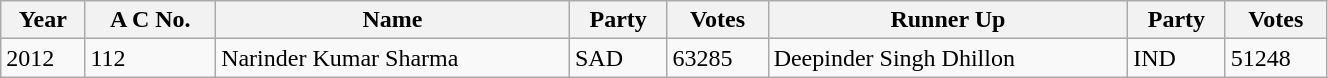<table class="wikitable sortable" width="70%">
<tr>
<th>Year</th>
<th>A C No.</th>
<th>Name</th>
<th>Party</th>
<th>Votes</th>
<th>Runner Up</th>
<th>Party</th>
<th>Votes</th>
</tr>
<tr>
<td>2012</td>
<td>112</td>
<td>Narinder Kumar Sharma</td>
<td>SAD</td>
<td>63285</td>
<td>Deepinder Singh Dhillon</td>
<td>IND</td>
<td>51248</td>
</tr>
</table>
